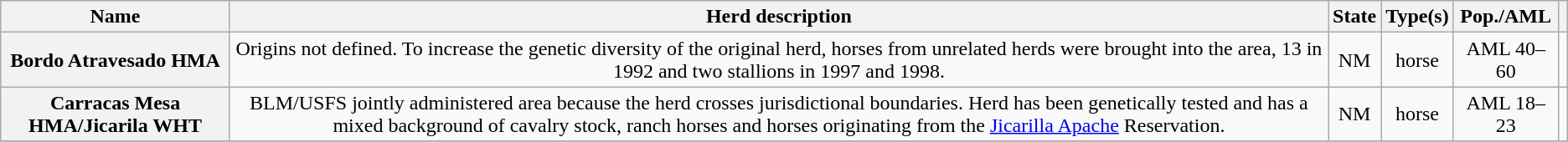<table class = "wikitable sortable" style="text-align:center;">
<tr>
<th scope="col">Name</th>
<th scope="col" class="unsortable">Herd description</th>
<th scope="col" class="unsortable">State</th>
<th scope="col">Type(s)</th>
<th scope="col">Pop./AML</th>
<th scope="col" class="unsortable"></th>
</tr>
<tr>
<th scope="row">Bordo Atravesado HMA</th>
<td>Origins not defined. To increase the genetic diversity of the original herd, horses from unrelated herds were brought into the area, 13 in 1992 and two stallions in 1997 and 1998.</td>
<td>NM</td>
<td>horse</td>
<td>AML 40–60</td>
<td><br><br></td>
</tr>
<tr>
<th scope="row">Carracas Mesa HMA/Jicarila WHT</th>
<td>BLM/USFS jointly administered area because the herd crosses jurisdictional boundaries.  Herd has been genetically tested and has a mixed background of cavalry stock, ranch horses and horses originating from the <a href='#'>Jicarilla Apache</a> Reservation.</td>
<td>NM</td>
<td>horse</td>
<td>AML 18–23</td>
<td><br><br></td>
</tr>
<tr>
</tr>
</table>
